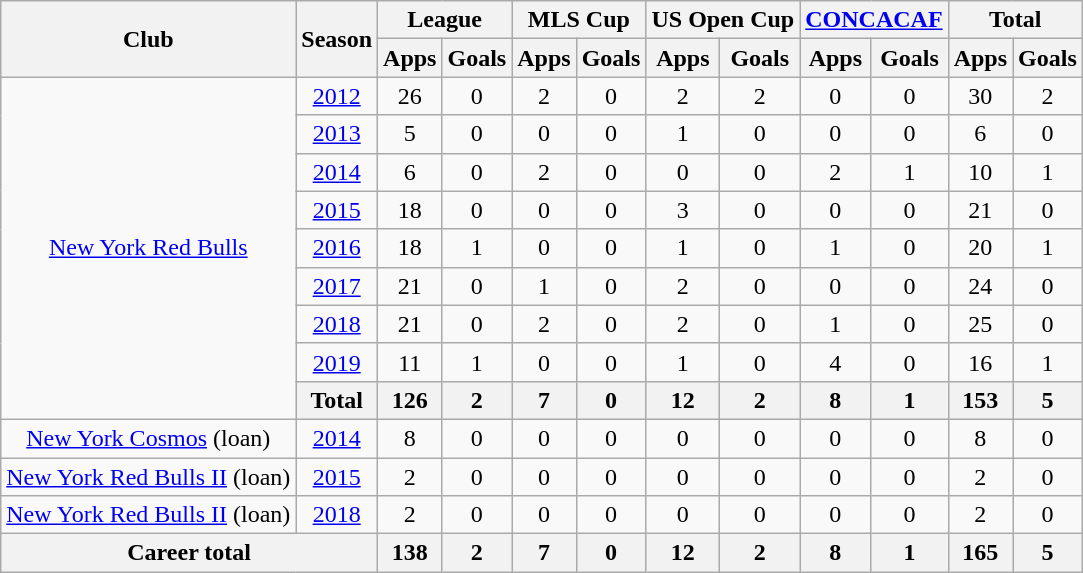<table class="wikitable" style="text-align: center;">
<tr>
<th rowspan="2">Club</th>
<th rowspan="2">Season</th>
<th colspan="2">League</th>
<th colspan="2">MLS Cup</th>
<th colspan="2">US Open Cup</th>
<th colspan="2"><a href='#'>CONCACAF</a></th>
<th colspan="2">Total</th>
</tr>
<tr>
<th>Apps</th>
<th>Goals</th>
<th>Apps</th>
<th>Goals</th>
<th>Apps</th>
<th>Goals</th>
<th>Apps</th>
<th>Goals</th>
<th>Apps</th>
<th>Goals</th>
</tr>
<tr>
<td rowspan="9"><a href='#'>New York Red Bulls</a></td>
<td><a href='#'>2012</a></td>
<td>26</td>
<td>0</td>
<td>2</td>
<td>0</td>
<td>2</td>
<td>2</td>
<td>0</td>
<td>0</td>
<td>30</td>
<td>2</td>
</tr>
<tr>
<td><a href='#'>2013</a></td>
<td>5</td>
<td>0</td>
<td>0</td>
<td>0</td>
<td>1</td>
<td>0</td>
<td>0</td>
<td>0</td>
<td>6</td>
<td>0</td>
</tr>
<tr>
<td><a href='#'>2014</a></td>
<td>6</td>
<td>0</td>
<td>2</td>
<td>0</td>
<td>0</td>
<td>0</td>
<td>2</td>
<td>1</td>
<td>10</td>
<td>1</td>
</tr>
<tr>
<td><a href='#'>2015</a></td>
<td>18</td>
<td>0</td>
<td>0</td>
<td>0</td>
<td>3</td>
<td>0</td>
<td>0</td>
<td>0</td>
<td>21</td>
<td>0</td>
</tr>
<tr>
<td><a href='#'>2016</a></td>
<td>18</td>
<td>1</td>
<td>0</td>
<td>0</td>
<td>1</td>
<td>0</td>
<td>1</td>
<td>0</td>
<td>20</td>
<td>1</td>
</tr>
<tr>
<td><a href='#'>2017</a></td>
<td>21</td>
<td>0</td>
<td>1</td>
<td>0</td>
<td>2</td>
<td>0</td>
<td>0</td>
<td>0</td>
<td>24</td>
<td>0</td>
</tr>
<tr>
<td><a href='#'>2018</a></td>
<td>21</td>
<td>0</td>
<td>2</td>
<td>0</td>
<td>2</td>
<td>0</td>
<td>1</td>
<td>0</td>
<td>25</td>
<td>0</td>
</tr>
<tr>
<td><a href='#'>2019</a></td>
<td>11</td>
<td>1</td>
<td>0</td>
<td>0</td>
<td>1</td>
<td>0</td>
<td>4</td>
<td>0</td>
<td>16</td>
<td>1</td>
</tr>
<tr>
<th>Total</th>
<th>126</th>
<th>2</th>
<th>7</th>
<th>0</th>
<th>12</th>
<th>2</th>
<th>8</th>
<th>1</th>
<th>153</th>
<th>5</th>
</tr>
<tr>
<td rowspan="1"><a href='#'>New York Cosmos</a> (loan)</td>
<td><a href='#'>2014</a></td>
<td>8</td>
<td>0</td>
<td>0</td>
<td>0</td>
<td>0</td>
<td>0</td>
<td>0</td>
<td>0</td>
<td>8</td>
<td>0</td>
</tr>
<tr>
<td rowspan="1"><a href='#'>New York Red Bulls II</a> (loan)</td>
<td><a href='#'>2015</a></td>
<td>2</td>
<td>0</td>
<td>0</td>
<td>0</td>
<td>0</td>
<td>0</td>
<td>0</td>
<td>0</td>
<td>2</td>
<td>0</td>
</tr>
<tr>
<td rowspan="1"><a href='#'>New York Red Bulls II</a> (loan)</td>
<td><a href='#'>2018</a></td>
<td>2</td>
<td>0</td>
<td>0</td>
<td>0</td>
<td>0</td>
<td>0</td>
<td>0</td>
<td>0</td>
<td>2</td>
<td>0</td>
</tr>
<tr>
<th colspan="2">Career total</th>
<th>138</th>
<th>2</th>
<th>7</th>
<th>0</th>
<th>12</th>
<th>2</th>
<th>8</th>
<th>1</th>
<th>165</th>
<th>5</th>
</tr>
</table>
